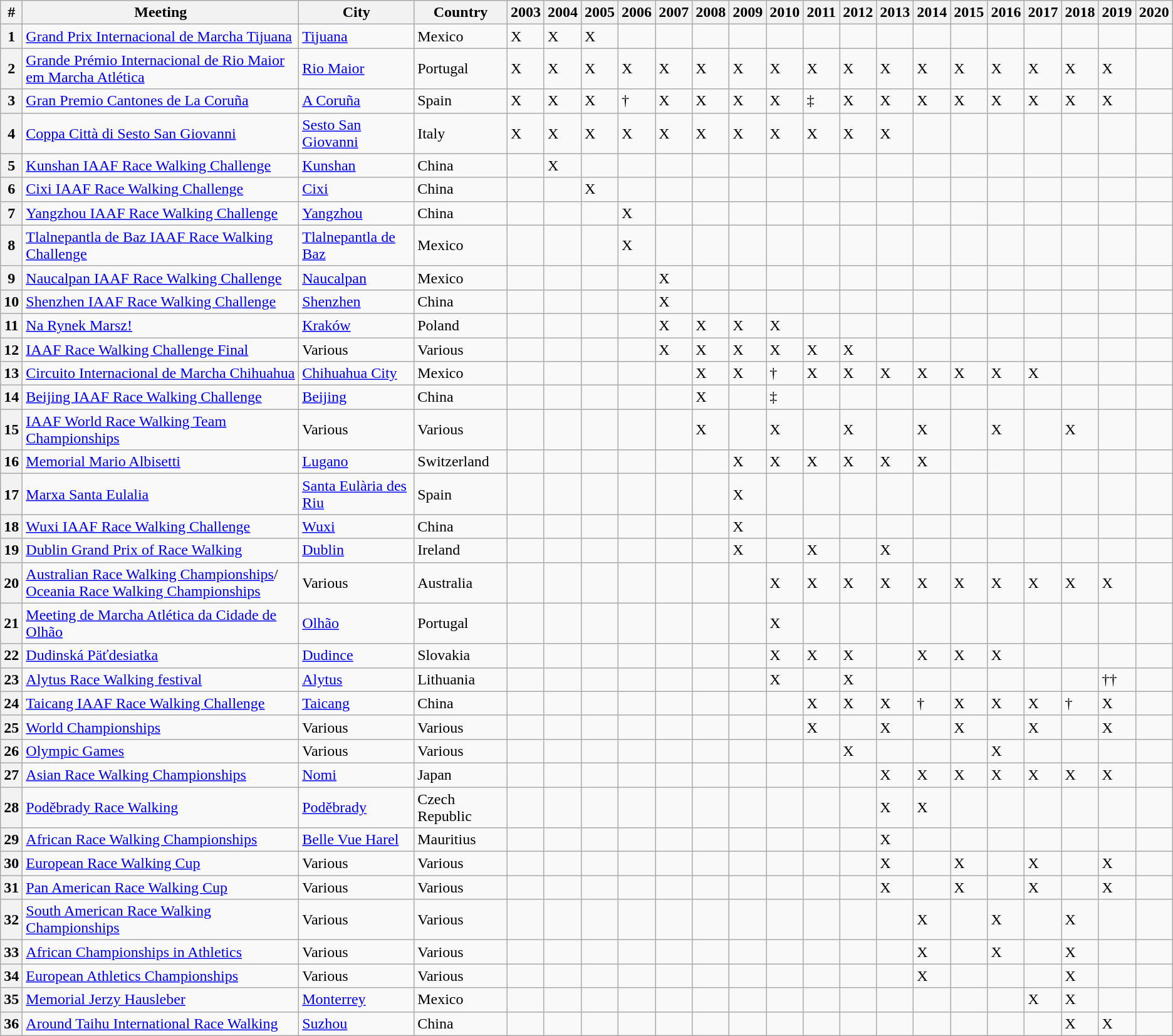<table class="wikitable plainrowheaders sticky-header defaultcenter col2left col3left col4left">
<tr>
<th scope="col">#</th>
<th scope="col">Meeting</th>
<th scope="col">City</th>
<th scope="col">Country</th>
<th scope="col">2003</th>
<th scope="col">2004</th>
<th scope="col">2005</th>
<th scope="col">2006</th>
<th scope="col">2007</th>
<th scope="col">2008</th>
<th scope="col">2009</th>
<th scope="col">2010</th>
<th scope="col">2011</th>
<th scope="col">2012</th>
<th scope="col">2013</th>
<th scope="col">2014</th>
<th scope="col">2015</th>
<th scope="col">2016</th>
<th scope="col">2017</th>
<th scope="col">2018</th>
<th scope="col">2019</th>
<th scope="col">2020</th>
</tr>
<tr>
<th scope="row">1</th>
<td><a href='#'>Grand Prix Internacional de Marcha Tijuana</a></td>
<td><a href='#'>Tijuana</a></td>
<td>Mexico</td>
<td>X</td>
<td>X</td>
<td>X</td>
<td></td>
<td></td>
<td></td>
<td></td>
<td></td>
<td></td>
<td></td>
<td></td>
<td></td>
<td></td>
<td></td>
<td></td>
<td></td>
<td></td>
<td></td>
</tr>
<tr>
<th scope="row">2</th>
<td><a href='#'>Grande Prémio Internacional de Rio Maior em Marcha Atlética</a></td>
<td><a href='#'>Rio Maior</a></td>
<td>Portugal</td>
<td>X</td>
<td>X</td>
<td>X</td>
<td>X</td>
<td>X</td>
<td>X</td>
<td>X</td>
<td>X</td>
<td>X</td>
<td>X</td>
<td>X</td>
<td>X</td>
<td>X</td>
<td>X</td>
<td>X</td>
<td>X</td>
<td>X</td>
<td></td>
</tr>
<tr>
<th scope="row">3</th>
<td><a href='#'>Gran Premio Cantones de La Coruña</a></td>
<td><a href='#'>A Coruña</a></td>
<td>Spain</td>
<td>X</td>
<td>X</td>
<td>X</td>
<td>†</td>
<td>X</td>
<td>X</td>
<td>X</td>
<td>X</td>
<td>‡</td>
<td>X</td>
<td>X</td>
<td>X</td>
<td>X</td>
<td>X</td>
<td>X</td>
<td>X</td>
<td>X</td>
<td></td>
</tr>
<tr>
<th scope="row">4</th>
<td><a href='#'>Coppa Città di Sesto San Giovanni</a></td>
<td><a href='#'>Sesto San Giovanni</a></td>
<td>Italy</td>
<td>X</td>
<td>X</td>
<td>X</td>
<td>X</td>
<td>X</td>
<td>X</td>
<td>X</td>
<td>X</td>
<td>X</td>
<td>X</td>
<td>X</td>
<td></td>
<td></td>
<td></td>
<td></td>
<td></td>
<td></td>
<td></td>
</tr>
<tr>
<th scope="row">5</th>
<td><a href='#'>Kunshan IAAF Race Walking Challenge</a></td>
<td><a href='#'>Kunshan</a></td>
<td>China</td>
<td></td>
<td>X</td>
<td></td>
<td></td>
<td></td>
<td></td>
<td></td>
<td></td>
<td></td>
<td></td>
<td></td>
<td></td>
<td></td>
<td></td>
<td></td>
<td></td>
<td></td>
<td></td>
</tr>
<tr>
<th scope="row">6</th>
<td><a href='#'>Cixi IAAF Race Walking Challenge</a></td>
<td><a href='#'>Cixi</a></td>
<td>China</td>
<td></td>
<td></td>
<td>X</td>
<td></td>
<td></td>
<td></td>
<td></td>
<td></td>
<td></td>
<td></td>
<td></td>
<td></td>
<td></td>
<td></td>
<td></td>
<td></td>
<td></td>
<td></td>
</tr>
<tr>
<th scope="row">7</th>
<td><a href='#'>Yangzhou IAAF Race Walking Challenge</a></td>
<td><a href='#'>Yangzhou</a></td>
<td>China</td>
<td></td>
<td></td>
<td></td>
<td>X</td>
<td></td>
<td></td>
<td></td>
<td></td>
<td></td>
<td></td>
<td></td>
<td></td>
<td></td>
<td></td>
<td></td>
<td></td>
<td></td>
<td></td>
</tr>
<tr>
<th scope="row">8</th>
<td><a href='#'>Tlalnepantla de Baz IAAF Race Walking Challenge</a></td>
<td><a href='#'>Tlalnepantla de Baz</a></td>
<td>Mexico</td>
<td></td>
<td></td>
<td></td>
<td>X</td>
<td></td>
<td></td>
<td></td>
<td></td>
<td></td>
<td></td>
<td></td>
<td></td>
<td></td>
<td></td>
<td></td>
<td></td>
<td></td>
<td></td>
</tr>
<tr>
<th scope="row">9</th>
<td><a href='#'>Naucalpan IAAF Race Walking Challenge</a></td>
<td><a href='#'>Naucalpan</a></td>
<td>Mexico</td>
<td></td>
<td></td>
<td></td>
<td></td>
<td>X</td>
<td></td>
<td></td>
<td></td>
<td></td>
<td></td>
<td></td>
<td></td>
<td></td>
<td></td>
<td></td>
<td></td>
<td></td>
<td></td>
</tr>
<tr>
<th scope="row">10</th>
<td><a href='#'>Shenzhen IAAF Race Walking Challenge</a></td>
<td><a href='#'>Shenzhen</a></td>
<td>China</td>
<td></td>
<td></td>
<td></td>
<td></td>
<td>X</td>
<td></td>
<td></td>
<td></td>
<td></td>
<td></td>
<td></td>
<td></td>
<td></td>
<td></td>
<td></td>
<td></td>
<td></td>
<td></td>
</tr>
<tr>
<th scope="row">11</th>
<td><a href='#'>Na Rynek Marsz!</a></td>
<td><a href='#'>Kraków</a></td>
<td>Poland</td>
<td></td>
<td></td>
<td></td>
<td></td>
<td>X</td>
<td>X</td>
<td>X</td>
<td>X</td>
<td></td>
<td></td>
<td></td>
<td></td>
<td></td>
<td></td>
<td></td>
<td></td>
<td></td>
<td></td>
</tr>
<tr>
<th scope="row">12</th>
<td><a href='#'>IAAF Race Walking Challenge Final</a></td>
<td>Various</td>
<td>Various</td>
<td></td>
<td></td>
<td></td>
<td></td>
<td>X</td>
<td>X</td>
<td>X</td>
<td>X</td>
<td>X</td>
<td>X</td>
<td></td>
<td></td>
<td></td>
<td></td>
<td></td>
<td></td>
<td></td>
<td></td>
</tr>
<tr>
<th scope="row">13</th>
<td><a href='#'>Circuito Internacional de Marcha Chihuahua</a></td>
<td><a href='#'>Chihuahua City</a></td>
<td>Mexico</td>
<td></td>
<td></td>
<td></td>
<td></td>
<td></td>
<td>X</td>
<td>X</td>
<td>†</td>
<td>X</td>
<td>X</td>
<td>X</td>
<td>X</td>
<td>X</td>
<td>X</td>
<td>X</td>
<td></td>
<td></td>
<td></td>
</tr>
<tr>
<th scope="row">14</th>
<td><a href='#'>Beijing IAAF Race Walking Challenge</a></td>
<td><a href='#'>Beijing</a></td>
<td>China</td>
<td></td>
<td></td>
<td></td>
<td></td>
<td></td>
<td>X</td>
<td></td>
<td>‡</td>
<td></td>
<td></td>
<td></td>
<td></td>
<td></td>
<td></td>
<td></td>
<td></td>
<td></td>
<td></td>
</tr>
<tr>
<th scope="row">15</th>
<td><a href='#'>IAAF World Race Walking Team Championships</a></td>
<td>Various</td>
<td>Various</td>
<td></td>
<td></td>
<td></td>
<td></td>
<td></td>
<td>X</td>
<td></td>
<td>X</td>
<td></td>
<td>X</td>
<td></td>
<td>X</td>
<td></td>
<td>X</td>
<td></td>
<td>X</td>
<td></td>
<td></td>
</tr>
<tr>
<th scope="row">16</th>
<td><a href='#'>Memorial Mario Albisetti</a></td>
<td><a href='#'>Lugano</a></td>
<td>Switzerland</td>
<td></td>
<td></td>
<td></td>
<td></td>
<td></td>
<td></td>
<td>X</td>
<td>X</td>
<td>X</td>
<td>X</td>
<td>X</td>
<td>X</td>
<td></td>
<td></td>
<td></td>
<td></td>
<td></td>
<td></td>
</tr>
<tr>
<th scope="row">17</th>
<td><a href='#'>Marxa Santa Eulalia</a></td>
<td><a href='#'>Santa Eulària des Riu</a></td>
<td>Spain</td>
<td></td>
<td></td>
<td></td>
<td></td>
<td></td>
<td></td>
<td>X</td>
<td></td>
<td></td>
<td></td>
<td></td>
<td></td>
<td></td>
<td></td>
<td></td>
<td></td>
<td></td>
<td></td>
</tr>
<tr>
<th scope="row">18</th>
<td><a href='#'>Wuxi IAAF Race Walking Challenge</a></td>
<td><a href='#'>Wuxi</a></td>
<td>China</td>
<td></td>
<td></td>
<td></td>
<td></td>
<td></td>
<td></td>
<td>X</td>
<td></td>
<td></td>
<td></td>
<td></td>
<td></td>
<td></td>
<td></td>
<td></td>
<td></td>
<td></td>
<td></td>
</tr>
<tr>
<th scope="row">19</th>
<td><a href='#'>Dublin Grand Prix of Race Walking</a></td>
<td><a href='#'>Dublin</a></td>
<td>Ireland</td>
<td></td>
<td></td>
<td></td>
<td></td>
<td></td>
<td></td>
<td>X</td>
<td></td>
<td>X</td>
<td></td>
<td>X</td>
<td></td>
<td></td>
<td></td>
<td></td>
<td></td>
<td></td>
<td></td>
</tr>
<tr>
<th scope="row">20</th>
<td><a href='#'>Australian Race Walking Championships</a>/<br><a href='#'>Oceania Race Walking Championships</a></td>
<td>Various</td>
<td>Australia</td>
<td></td>
<td></td>
<td></td>
<td></td>
<td></td>
<td></td>
<td></td>
<td>X</td>
<td>X</td>
<td>X</td>
<td>X</td>
<td>X</td>
<td>X</td>
<td>X</td>
<td>X</td>
<td>X</td>
<td>X</td>
<td></td>
</tr>
<tr>
<th scope="row">21</th>
<td><a href='#'>Meeting de Marcha Atlética da Cidade de Olhão</a></td>
<td><a href='#'>Olhão</a></td>
<td>Portugal</td>
<td></td>
<td></td>
<td></td>
<td></td>
<td></td>
<td></td>
<td></td>
<td>X</td>
<td></td>
<td></td>
<td></td>
<td></td>
<td></td>
<td></td>
<td></td>
<td></td>
<td></td>
<td></td>
</tr>
<tr>
<th scope="row">22</th>
<td><a href='#'>Dudinská Päťdesiatka</a></td>
<td><a href='#'>Dudince</a></td>
<td>Slovakia</td>
<td></td>
<td></td>
<td></td>
<td></td>
<td></td>
<td></td>
<td></td>
<td>X</td>
<td>X</td>
<td>X</td>
<td></td>
<td>X</td>
<td>X</td>
<td>X</td>
<td></td>
<td></td>
<td></td>
<td></td>
</tr>
<tr>
<th scope="row">23</th>
<td><a href='#'>Alytus Race Walking festival</a></td>
<td><a href='#'>Alytus</a></td>
<td>Lithuania</td>
<td></td>
<td></td>
<td></td>
<td></td>
<td></td>
<td></td>
<td></td>
<td>X</td>
<td></td>
<td>X</td>
<td></td>
<td></td>
<td></td>
<td></td>
<td></td>
<td></td>
<td>††</td>
<td></td>
</tr>
<tr>
<th scope="row">24</th>
<td><a href='#'>Taicang IAAF Race Walking Challenge</a></td>
<td><a href='#'>Taicang</a></td>
<td>China</td>
<td></td>
<td></td>
<td></td>
<td></td>
<td></td>
<td></td>
<td></td>
<td></td>
<td>X</td>
<td>X</td>
<td>X</td>
<td>†</td>
<td>X</td>
<td>X</td>
<td>X</td>
<td>†</td>
<td>X</td>
<td></td>
</tr>
<tr>
<th scope="row">25</th>
<td><a href='#'>World Championships</a></td>
<td>Various</td>
<td>Various</td>
<td></td>
<td></td>
<td></td>
<td></td>
<td></td>
<td></td>
<td></td>
<td></td>
<td>X</td>
<td></td>
<td>X</td>
<td></td>
<td>X</td>
<td></td>
<td>X</td>
<td></td>
<td>X</td>
<td></td>
</tr>
<tr>
<th scope="row">26</th>
<td><a href='#'>Olympic Games</a></td>
<td>Various</td>
<td>Various</td>
<td></td>
<td></td>
<td></td>
<td></td>
<td></td>
<td></td>
<td></td>
<td></td>
<td></td>
<td>X</td>
<td></td>
<td></td>
<td></td>
<td>X</td>
<td></td>
<td></td>
<td></td>
<td></td>
</tr>
<tr>
<th scope="row">27</th>
<td><a href='#'>Asian Race Walking Championships</a></td>
<td><a href='#'>Nomi</a></td>
<td>Japan</td>
<td></td>
<td></td>
<td></td>
<td></td>
<td></td>
<td></td>
<td></td>
<td></td>
<td></td>
<td></td>
<td>X</td>
<td>X</td>
<td>X</td>
<td>X</td>
<td>X</td>
<td>X</td>
<td>X</td>
<td></td>
</tr>
<tr>
<th scope="row">28</th>
<td><a href='#'>Poděbrady Race Walking</a></td>
<td><a href='#'>Poděbrady</a></td>
<td>Czech Republic</td>
<td></td>
<td></td>
<td></td>
<td></td>
<td></td>
<td></td>
<td></td>
<td></td>
<td></td>
<td></td>
<td>X</td>
<td>X</td>
<td></td>
<td></td>
<td></td>
<td></td>
<td></td>
<td></td>
</tr>
<tr>
<th scope="row">29</th>
<td><a href='#'>African Race Walking Championships</a></td>
<td><a href='#'>Belle Vue Harel</a></td>
<td>Mauritius</td>
<td></td>
<td></td>
<td></td>
<td></td>
<td></td>
<td></td>
<td></td>
<td></td>
<td></td>
<td></td>
<td>X</td>
<td></td>
<td></td>
<td></td>
<td></td>
<td></td>
<td></td>
<td></td>
</tr>
<tr>
<th scope="row">30</th>
<td><a href='#'>European Race Walking Cup</a></td>
<td>Various</td>
<td>Various</td>
<td></td>
<td></td>
<td></td>
<td></td>
<td></td>
<td></td>
<td></td>
<td></td>
<td></td>
<td></td>
<td>X</td>
<td></td>
<td>X</td>
<td></td>
<td>X</td>
<td></td>
<td>X</td>
<td></td>
</tr>
<tr>
<th scope="row">31</th>
<td><a href='#'>Pan American Race Walking Cup</a></td>
<td>Various</td>
<td>Various</td>
<td></td>
<td></td>
<td></td>
<td></td>
<td></td>
<td></td>
<td></td>
<td></td>
<td></td>
<td></td>
<td>X</td>
<td></td>
<td>X</td>
<td></td>
<td>X</td>
<td></td>
<td>X</td>
<td></td>
</tr>
<tr>
<th scope="row">32</th>
<td><a href='#'>South American Race Walking Championships</a></td>
<td>Various</td>
<td>Various</td>
<td></td>
<td></td>
<td></td>
<td></td>
<td></td>
<td></td>
<td></td>
<td></td>
<td></td>
<td></td>
<td></td>
<td>X</td>
<td></td>
<td>X</td>
<td></td>
<td>X</td>
<td></td>
<td></td>
</tr>
<tr>
<th scope="row">33</th>
<td><a href='#'>African Championships in Athletics</a></td>
<td>Various</td>
<td>Various</td>
<td></td>
<td></td>
<td></td>
<td></td>
<td></td>
<td></td>
<td></td>
<td></td>
<td></td>
<td></td>
<td></td>
<td>X</td>
<td></td>
<td>X</td>
<td></td>
<td>X</td>
<td></td>
<td></td>
</tr>
<tr>
<th scope="row">34</th>
<td><a href='#'>European Athletics Championships</a></td>
<td>Various</td>
<td>Various</td>
<td></td>
<td></td>
<td></td>
<td></td>
<td></td>
<td></td>
<td></td>
<td></td>
<td></td>
<td></td>
<td></td>
<td>X</td>
<td></td>
<td></td>
<td></td>
<td>X</td>
<td></td>
<td></td>
</tr>
<tr>
<th scope="row">35</th>
<td><a href='#'>Memorial Jerzy Hausleber</a></td>
<td><a href='#'>Monterrey</a></td>
<td>Mexico</td>
<td></td>
<td></td>
<td></td>
<td></td>
<td></td>
<td></td>
<td></td>
<td></td>
<td></td>
<td></td>
<td></td>
<td></td>
<td></td>
<td></td>
<td>X</td>
<td>X</td>
<td></td>
<td></td>
</tr>
<tr>
<th scope="row">36</th>
<td><a href='#'>Around Taihu International Race Walking</a></td>
<td><a href='#'>Suzhou</a></td>
<td>China</td>
<td></td>
<td></td>
<td></td>
<td></td>
<td></td>
<td></td>
<td></td>
<td></td>
<td></td>
<td></td>
<td></td>
<td></td>
<td></td>
<td></td>
<td></td>
<td>X</td>
<td>X</td>
<td></td>
</tr>
</table>
